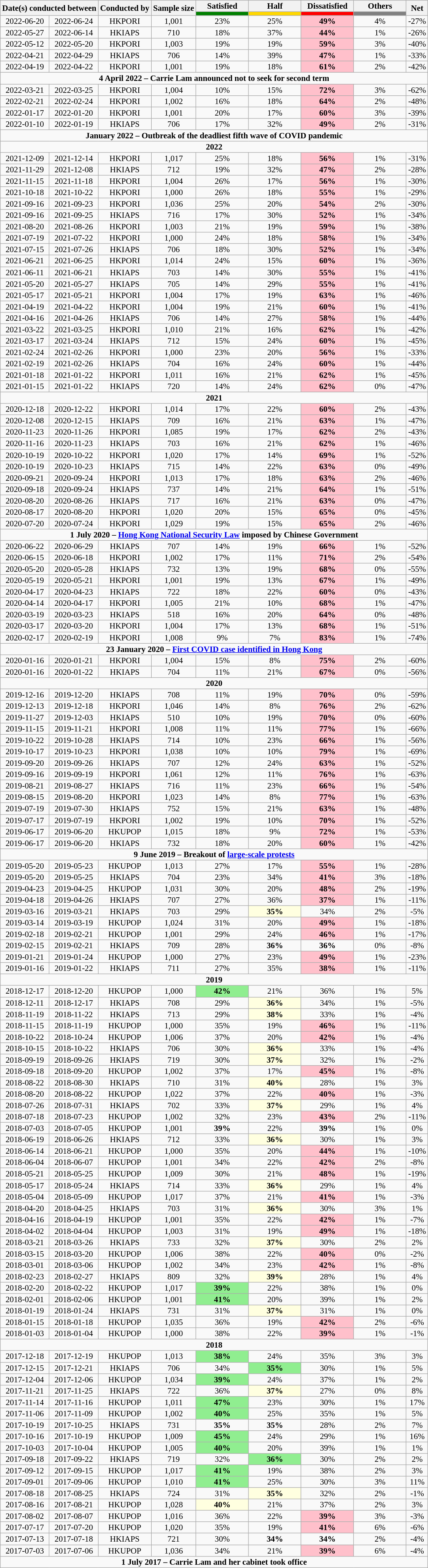<table class="wikitable sortable" style="text-align:center;font-size:95%;line-height:14px">
<tr>
<th colspan="2" rowspan="2">Date(s) conducted between</th>
<th rowspan="2">Conducted by</th>
<th rowspan="2">Sample size</th>
<th>Satisfied</th>
<th>Half</th>
<th>Dissatisfied</th>
<th>Others</th>
<th rowspan="2">Net</th>
</tr>
<tr>
<th data-sort-="" style="background:green; color:white; width:90px;" type="number"></th>
<th data-sort-="" style="background:gold; color:white; width:90px;" type="number"></th>
<th data-sort-="" style="background:red; color:white; width:90px;" type="number"></th>
<th data-sort-="" style="background:grey; color:white; width:90px;" type="number"></th>
</tr>
<tr>
<td>2022-06-20</td>
<td>2022-06-24</td>
<td>HKPORI</td>
<td>1,001</td>
<td>23%</td>
<td>25%</td>
<td style="background:pink;"><strong>49%</strong></td>
<td>4%</td>
<td>-27%</td>
</tr>
<tr>
<td>2022-05-27</td>
<td>2022-06-14</td>
<td>HKIAPS</td>
<td>710</td>
<td>18%</td>
<td>37%</td>
<td style="background:pink;"><strong>44%</strong></td>
<td>1%</td>
<td>-26%</td>
</tr>
<tr>
<td>2022-05-12</td>
<td>2022-05-20</td>
<td>HKPORI</td>
<td>1,003</td>
<td>19%</td>
<td>19%</td>
<td style="background:pink;"><strong>59%</strong></td>
<td>3%</td>
<td>-40%</td>
</tr>
<tr>
<td>2022-04-21</td>
<td>2022-04-29</td>
<td>HKIAPS</td>
<td>706</td>
<td>14%</td>
<td>39%</td>
<td style="background:pink;"><strong>47%</strong></td>
<td>1%</td>
<td>-33%</td>
</tr>
<tr>
<td>2022-04-19</td>
<td>2022-04-22</td>
<td>HKPORI</td>
<td>1,001</td>
<td>19%</td>
<td>18%</td>
<td style="background:pink;"><strong>61%</strong></td>
<td>2%</td>
<td>-42%</td>
</tr>
<tr>
<td colspan="9"><strong>4 April 2022 – Carrie Lam announced not to seek for second term</strong></td>
</tr>
<tr>
<td>2022-03-21</td>
<td>2022-03-25</td>
<td>HKPORI</td>
<td>1,004</td>
<td>10%</td>
<td>15%</td>
<td style="background:pink;"><strong>72%</strong></td>
<td>3%</td>
<td>-62%</td>
</tr>
<tr>
<td>2022-02-21</td>
<td>2022-02-24</td>
<td>HKPORI</td>
<td>1,002</td>
<td>16%</td>
<td>18%</td>
<td style="background:pink;"><strong>64%</strong></td>
<td>2%</td>
<td>-48%</td>
</tr>
<tr>
<td>2022-01-17</td>
<td>2022-01-20</td>
<td>HKPORI</td>
<td>1,001</td>
<td>20%</td>
<td>17%</td>
<td style="background:pink;"><strong>60%</strong></td>
<td>3%</td>
<td>-39%</td>
</tr>
<tr>
<td>2022-01-10</td>
<td>2022-01-19</td>
<td>HKIAPS</td>
<td>706</td>
<td>17%</td>
<td>32%</td>
<td style="background:pink;"><strong>49%</strong></td>
<td>2%</td>
<td>-31%</td>
</tr>
<tr>
<td colspan="9"><strong>January 2022 – Outbreak of the deadliest fifth wave of COVID pandemic</strong></td>
</tr>
<tr>
<td colspan="9"><strong>2022</strong></td>
</tr>
<tr>
<td>2021-12-09</td>
<td>2021-12-14</td>
<td>HKPORI</td>
<td>1,017</td>
<td>25%</td>
<td>18%</td>
<td style="background:pink;"><strong>56%</strong></td>
<td>1%</td>
<td>-31%</td>
</tr>
<tr>
<td>2021-11-29</td>
<td>2021-12-08</td>
<td>HKIAPS</td>
<td>712</td>
<td>19%</td>
<td>32%</td>
<td style="background:pink;"><strong>47%</strong></td>
<td>2%</td>
<td>-28%</td>
</tr>
<tr>
<td>2021-11-15</td>
<td>2021-11-18</td>
<td>HKPORI</td>
<td>1,004</td>
<td>26%</td>
<td>17%</td>
<td style="background:pink;"><strong>56%</strong></td>
<td>1%</td>
<td>-30%</td>
</tr>
<tr>
<td>2021-10-18</td>
<td>2021-10-22</td>
<td>HKPORI</td>
<td>1,000</td>
<td>26%</td>
<td>18%</td>
<td style="background:pink;"><strong>55%</strong></td>
<td>1%</td>
<td>-29%</td>
</tr>
<tr>
<td>2021-09-16</td>
<td>2021-09-23</td>
<td>HKPORI</td>
<td>1,036</td>
<td>25%</td>
<td>20%</td>
<td style="background:pink;"><strong>54%</strong></td>
<td>2%</td>
<td>-30%</td>
</tr>
<tr>
<td>2021-09-16</td>
<td>2021-09-25</td>
<td>HKIAPS</td>
<td>716</td>
<td>17%</td>
<td>30%</td>
<td style="background:pink;"><strong>52%</strong></td>
<td>1%</td>
<td>-34%</td>
</tr>
<tr>
<td>2021-08-20</td>
<td>2021-08-26</td>
<td>HKPORI</td>
<td>1,003</td>
<td>21%</td>
<td>19%</td>
<td style="background:pink;"><strong>59%</strong></td>
<td>1%</td>
<td>-38%</td>
</tr>
<tr>
<td>2021-07-19</td>
<td>2021-07-22</td>
<td>HKPORI</td>
<td>1,000</td>
<td>24%</td>
<td>18%</td>
<td style="background:pink;"><strong>58%</strong></td>
<td>1%</td>
<td>-34%</td>
</tr>
<tr>
<td>2021-07-15</td>
<td>2021-07-26</td>
<td>HKIAPS</td>
<td>706</td>
<td>18%</td>
<td>30%</td>
<td style="background:pink;"><strong>52%</strong></td>
<td>1%</td>
<td>-34%</td>
</tr>
<tr>
<td>2021-06-21</td>
<td>2021-06-25</td>
<td>HKPORI</td>
<td>1,014</td>
<td>24%</td>
<td>15%</td>
<td style="background:pink;"><strong>60%</strong></td>
<td>1%</td>
<td>-36%</td>
</tr>
<tr>
<td>2021-06-11</td>
<td>2021-06-21</td>
<td>HKIAPS</td>
<td>703</td>
<td>14%</td>
<td>30%</td>
<td style="background:pink;"><strong>55%</strong></td>
<td>1%</td>
<td>-41%</td>
</tr>
<tr>
<td>2021-05-20</td>
<td>2021-05-27</td>
<td>HKIAPS</td>
<td>705</td>
<td>14%</td>
<td>29%</td>
<td style="background:pink;"><strong>55%</strong></td>
<td>1%</td>
<td>-41%</td>
</tr>
<tr>
<td>2021-05-17</td>
<td>2021-05-21</td>
<td>HKPORI</td>
<td>1,004</td>
<td>17%</td>
<td>19%</td>
<td style="background:pink;"><strong>63%</strong></td>
<td>1%</td>
<td>-46%</td>
</tr>
<tr>
<td>2021-04-19</td>
<td>2021-04-22</td>
<td>HKPORI</td>
<td>1,004</td>
<td>19%</td>
<td>21%</td>
<td style="background:pink;"><strong>60%</strong></td>
<td>1%</td>
<td>-41%</td>
</tr>
<tr>
<td>2021-04-16</td>
<td>2021-04-26</td>
<td>HKIAPS</td>
<td>706</td>
<td>14%</td>
<td>27%</td>
<td style="background:pink;"><strong>58%</strong></td>
<td>1%</td>
<td>-44%</td>
</tr>
<tr>
<td>2021-03-22</td>
<td>2021-03-25</td>
<td>HKPORI</td>
<td>1,010</td>
<td>21%</td>
<td>16%</td>
<td style="background:pink;"><strong>62%</strong></td>
<td>1%</td>
<td>-42%</td>
</tr>
<tr>
<td>2021-03-17</td>
<td>2021-03-24</td>
<td>HKIAPS</td>
<td>712</td>
<td>15%</td>
<td>24%</td>
<td style="background:pink;"><strong>60%</strong></td>
<td>1%</td>
<td>-45%</td>
</tr>
<tr>
<td>2021-02-24</td>
<td>2021-02-26</td>
<td>HKPORI</td>
<td>1,000</td>
<td>23%</td>
<td>20%</td>
<td style="background:pink;"><strong>56%</strong></td>
<td>1%</td>
<td>-33%</td>
</tr>
<tr>
<td>2021-02-19</td>
<td>2021-02-26</td>
<td>HKIAPS</td>
<td>704</td>
<td>16%</td>
<td>24%</td>
<td style="background:pink;"><strong>60%</strong></td>
<td>1%</td>
<td>-44%</td>
</tr>
<tr>
<td>2021-01-18</td>
<td>2021-01-22</td>
<td>HKPORI</td>
<td>1,011</td>
<td>16%</td>
<td>21%</td>
<td style="background:pink;"><strong>62%</strong></td>
<td>1%</td>
<td>-45%</td>
</tr>
<tr>
<td>2021-01-15</td>
<td>2021-01-22</td>
<td>HKIAPS</td>
<td>720</td>
<td>14%</td>
<td>24%</td>
<td style="background:pink;"><strong>62%</strong></td>
<td>0%</td>
<td>-47%</td>
</tr>
<tr>
<td colspan="9"><strong>2021</strong></td>
</tr>
<tr>
<td>2020-12-18</td>
<td>2020-12-22</td>
<td>HKPORI</td>
<td>1,014</td>
<td>17%</td>
<td>22%</td>
<td style="background:pink;"><strong>60%</strong></td>
<td>2%</td>
<td>-43%</td>
</tr>
<tr>
<td>2020-12-08</td>
<td>2020-12-15</td>
<td>HKIAPS</td>
<td>709</td>
<td>16%</td>
<td>21%</td>
<td style="background:pink;"><strong>63%</strong></td>
<td>1%</td>
<td>-47%</td>
</tr>
<tr>
<td>2020-11-23</td>
<td>2020-11-26</td>
<td>HKPORI</td>
<td>1,085</td>
<td>19%</td>
<td>17%</td>
<td style="background:pink;"><strong>62%</strong></td>
<td>2%</td>
<td>-43%</td>
</tr>
<tr>
<td>2020-11-16</td>
<td>2020-11-23</td>
<td>HKIAPS</td>
<td>703</td>
<td>16%</td>
<td>21%</td>
<td style="background:pink;"><strong>62%</strong></td>
<td>1%</td>
<td>-46%</td>
</tr>
<tr>
<td>2020-10-19</td>
<td>2020-10-22</td>
<td>HKPORI</td>
<td>1,020</td>
<td>17%</td>
<td>14%</td>
<td style="background:pink;"><strong>69%</strong></td>
<td>1%</td>
<td>-52%</td>
</tr>
<tr>
<td>2020-10-19</td>
<td>2020-10-23</td>
<td>HKIAPS</td>
<td>715</td>
<td>14%</td>
<td>22%</td>
<td style="background:pink;"><strong>63%</strong></td>
<td>0%</td>
<td>-49%</td>
</tr>
<tr>
<td>2020-09-21</td>
<td>2020-09-24</td>
<td>HKPORI</td>
<td>1,013</td>
<td>17%</td>
<td>18%</td>
<td style="background:pink;"><strong>63%</strong></td>
<td>2%</td>
<td>-46%</td>
</tr>
<tr>
<td>2020-09-18</td>
<td>2020-09-24</td>
<td>HKIAPS</td>
<td>737</td>
<td>14%</td>
<td>21%</td>
<td style="background:pink;"><strong>64%</strong></td>
<td>1%</td>
<td>-51%</td>
</tr>
<tr>
<td>2020-08-20</td>
<td>2020-08-26</td>
<td>HKIAPS</td>
<td>717</td>
<td>16%</td>
<td>21%</td>
<td style="background:pink;"><strong>63%</strong></td>
<td>0%</td>
<td>-47%</td>
</tr>
<tr>
<td>2020-08-17</td>
<td>2020-08-20</td>
<td>HKPORI</td>
<td>1,020</td>
<td>20%</td>
<td>15%</td>
<td style="background:pink;"><strong>65%</strong></td>
<td>0%</td>
<td>-45%</td>
</tr>
<tr>
<td>2020-07-20</td>
<td>2020-07-24</td>
<td>HKPORI</td>
<td>1,029</td>
<td>19%</td>
<td>15%</td>
<td style="background:pink;"><strong>65%</strong></td>
<td>2%</td>
<td>-46%</td>
</tr>
<tr>
<td colspan="9"><strong>1 July 2020 – <a href='#'>Hong Kong National Security Law</a> imposed by Chinese Government</strong></td>
</tr>
<tr>
<td>2020-06-22</td>
<td>2020-06-29</td>
<td>HKIAPS</td>
<td>707</td>
<td>14%</td>
<td>19%</td>
<td style="background:pink;"><strong>66%</strong></td>
<td>1%</td>
<td>-52%</td>
</tr>
<tr>
<td>2020-06-15</td>
<td>2020-06-18</td>
<td>HKPORI</td>
<td>1,002</td>
<td>17%</td>
<td>11%</td>
<td style="background:pink;"><strong>71%</strong></td>
<td>2%</td>
<td>-54%</td>
</tr>
<tr>
<td>2020-05-20</td>
<td>2020-05-28</td>
<td>HKIAPS</td>
<td>732</td>
<td>13%</td>
<td>19%</td>
<td style="background:pink;"><strong>68%</strong></td>
<td>0%</td>
<td>-55%</td>
</tr>
<tr>
<td>2020-05-19</td>
<td>2020-05-21</td>
<td>HKPORI</td>
<td>1,001</td>
<td>19%</td>
<td>13%</td>
<td style="background:pink;"><strong>67%</strong></td>
<td>1%</td>
<td>-49%</td>
</tr>
<tr>
<td>2020-04-17</td>
<td>2020-04-23</td>
<td>HKIAPS</td>
<td>722</td>
<td>18%</td>
<td>22%</td>
<td style="background:pink;"><strong>60%</strong></td>
<td>0%</td>
<td>-43%</td>
</tr>
<tr>
<td>2020-04-14</td>
<td>2020-04-17</td>
<td>HKPORI</td>
<td>1,005</td>
<td>21%</td>
<td>10%</td>
<td style="background:pink;"><strong>68%</strong></td>
<td>1%</td>
<td>-47%</td>
</tr>
<tr>
<td>2020-03-19</td>
<td>2020-03-23</td>
<td>HKIAPS</td>
<td>518</td>
<td>16%</td>
<td>20%</td>
<td style="background:pink;"><strong>64%</strong></td>
<td>0%</td>
<td>-48%</td>
</tr>
<tr>
<td>2020-03-17</td>
<td>2020-03-20</td>
<td>HKPORI</td>
<td>1,004</td>
<td>17%</td>
<td>13%</td>
<td style="background:pink;"><strong>68%</strong></td>
<td>1%</td>
<td>-51%</td>
</tr>
<tr>
<td>2020-02-17</td>
<td>2020-02-19</td>
<td>HKPORI</td>
<td>1,008</td>
<td>9%</td>
<td>7%</td>
<td style="background:pink;"><strong>83%</strong></td>
<td>1%</td>
<td>-74%</td>
</tr>
<tr>
<td colspan="9"><strong>23 January 2020 – <a href='#'>First COVID case identified in Hong Kong</a></strong></td>
</tr>
<tr>
<td>2020-01-16</td>
<td>2020-01-21</td>
<td>HKPORI</td>
<td>1,004</td>
<td>15%</td>
<td>8%</td>
<td style="background:pink;"><strong>75%</strong></td>
<td>2%</td>
<td>-60%</td>
</tr>
<tr>
<td>2020-01-16</td>
<td>2020-01-22</td>
<td>HKIAPS</td>
<td>704</td>
<td>11%</td>
<td>21%</td>
<td style="background:pink;"><strong>67%</strong></td>
<td>0%</td>
<td>-56%</td>
</tr>
<tr>
<td colspan="9"><strong>2020</strong></td>
</tr>
<tr>
<td>2019-12-16</td>
<td>2019-12-20</td>
<td>HKIAPS</td>
<td>708</td>
<td>11%</td>
<td>19%</td>
<td style="background:pink;"><strong>70%</strong></td>
<td>0%</td>
<td>-59%</td>
</tr>
<tr>
<td>2019-12-13</td>
<td>2019-12-18</td>
<td>HKPORI</td>
<td>1,046</td>
<td>14%</td>
<td>8%</td>
<td style="background:pink;"><strong>76%</strong></td>
<td>2%</td>
<td>-62%</td>
</tr>
<tr>
<td>2019-11-27</td>
<td>2019-12-03</td>
<td>HKIAPS</td>
<td>510</td>
<td>10%</td>
<td>19%</td>
<td style="background:pink;"><strong>70%</strong></td>
<td>0%</td>
<td>-60%</td>
</tr>
<tr>
<td>2019-11-15</td>
<td>2019-11-21</td>
<td>HKPORI</td>
<td>1,008</td>
<td>11%</td>
<td>11%</td>
<td style="background:pink;"><strong>77%</strong></td>
<td>1%</td>
<td>-66%</td>
</tr>
<tr>
<td>2019-10-22</td>
<td>2019-10-28</td>
<td>HKIAPS</td>
<td>714</td>
<td>10%</td>
<td>23%</td>
<td style="background:pink;"><strong>66%</strong></td>
<td>1%</td>
<td>-56%</td>
</tr>
<tr>
<td>2019-10-17</td>
<td>2019-10-23</td>
<td>HKPORI</td>
<td>1,038</td>
<td>10%</td>
<td>10%</td>
<td style="background:pink;"><strong>79%</strong></td>
<td>1%</td>
<td>-69%</td>
</tr>
<tr>
<td>2019-09-20</td>
<td>2019-09-26</td>
<td>HKIAPS</td>
<td>707</td>
<td>12%</td>
<td>24%</td>
<td style="background:pink;"><strong>63%</strong></td>
<td>1%</td>
<td>-52%</td>
</tr>
<tr>
<td>2019-09-16</td>
<td>2019-09-19</td>
<td>HKPORI</td>
<td>1,061</td>
<td>12%</td>
<td>11%</td>
<td style="background:pink;"><strong>76%</strong></td>
<td>1%</td>
<td>-63%</td>
</tr>
<tr>
<td>2019-08-21</td>
<td>2019-08-27</td>
<td>HKIAPS</td>
<td>716</td>
<td>11%</td>
<td>23%</td>
<td style="background:pink;"><strong>66%</strong></td>
<td>1%</td>
<td>-54%</td>
</tr>
<tr>
<td>2019-08-15</td>
<td>2019-08-20</td>
<td>HKPORI</td>
<td>1,023</td>
<td>14%</td>
<td>8%</td>
<td style="background:pink;"><strong>77%</strong></td>
<td>1%</td>
<td>-63%</td>
</tr>
<tr>
<td>2019-07-19</td>
<td>2019-07-30</td>
<td>HKIAPS</td>
<td>752</td>
<td>15%</td>
<td>21%</td>
<td style="background:pink;"><strong>63%</strong></td>
<td>1%</td>
<td>-48%</td>
</tr>
<tr>
<td>2019-07-17</td>
<td>2019-07-19</td>
<td>HKPORI</td>
<td>1,002</td>
<td>19%</td>
<td>10%</td>
<td style="background:pink;"><strong>70%</strong></td>
<td>1%</td>
<td>-52%</td>
</tr>
<tr>
<td>2019-06-17</td>
<td>2019-06-20</td>
<td>HKUPOP</td>
<td>1,015</td>
<td>18%</td>
<td>9%</td>
<td style="background:pink;"><strong>72%</strong></td>
<td>1%</td>
<td>-53%</td>
</tr>
<tr>
<td>2019-06-17</td>
<td>2019-06-20</td>
<td>HKIAPS</td>
<td>732</td>
<td>18%</td>
<td>20%</td>
<td style="background:pink;"><strong>60%</strong></td>
<td>1%</td>
<td>-42%</td>
</tr>
<tr>
<td colspan="9"><strong>9 June 2019 – Breakout of <a href='#'>large-scale protests</a></strong></td>
</tr>
<tr>
<td>2019-05-20</td>
<td>2019-05-23</td>
<td>HKUPOP</td>
<td>1,013</td>
<td>27%</td>
<td>17%</td>
<td style="background:pink;"><strong>55%</strong></td>
<td>1%</td>
<td>-28%</td>
</tr>
<tr>
<td>2019-05-20</td>
<td>2019-05-25</td>
<td>HKIAPS</td>
<td>704</td>
<td>23%</td>
<td>34%</td>
<td style="background:pink;"><strong>41%</strong></td>
<td>3%</td>
<td>-18%</td>
</tr>
<tr>
<td>2019-04-23</td>
<td>2019-04-25</td>
<td>HKUPOP</td>
<td>1,031</td>
<td>30%</td>
<td>20%</td>
<td style="background:pink;"><strong>48%</strong></td>
<td>2%</td>
<td>-19%</td>
</tr>
<tr>
<td>2019-04-18</td>
<td>2019-04-26</td>
<td>HKIAPS</td>
<td>707</td>
<td>27%</td>
<td>36%</td>
<td style="background:pink;"><strong>37%</strong></td>
<td>1%</td>
<td>-11%</td>
</tr>
<tr>
<td>2019-03-16</td>
<td>2019-03-21</td>
<td>HKIAPS</td>
<td>703</td>
<td>29%</td>
<td style="background:lightyellow;"><strong>35%</strong></td>
<td>34%</td>
<td>2%</td>
<td>-5%</td>
</tr>
<tr>
<td>2019-03-14</td>
<td>2019-03-19</td>
<td>HKUPOP</td>
<td>1,024</td>
<td>31%</td>
<td>20%</td>
<td style="background:pink;"><strong>49%</strong></td>
<td>1%</td>
<td>-18%</td>
</tr>
<tr>
<td>2019-02-18</td>
<td>2019-02-21</td>
<td>HKUPOP</td>
<td>1,001</td>
<td>29%</td>
<td>24%</td>
<td style="background:pink;"><strong>46%</strong></td>
<td>1%</td>
<td>-17%</td>
</tr>
<tr>
<td>2019-02-15</td>
<td>2019-02-21</td>
<td>HKIAPS</td>
<td>709</td>
<td>28%</td>
<td><strong>36%</strong></td>
<td><strong>36%</strong></td>
<td>0%</td>
<td>-8%</td>
</tr>
<tr>
<td>2019-01-21</td>
<td>2019-01-24</td>
<td>HKUPOP</td>
<td>1,000</td>
<td>27%</td>
<td>23%</td>
<td style="background:pink;"><strong>49%</strong></td>
<td>1%</td>
<td>-23%</td>
</tr>
<tr>
<td>2019-01-16</td>
<td>2019-01-22</td>
<td>HKIAPS</td>
<td>711</td>
<td>27%</td>
<td>35%</td>
<td style="background:pink;"><strong>38%</strong></td>
<td>1%</td>
<td>-11%</td>
</tr>
<tr>
<td colspan="9"><strong>2019</strong></td>
</tr>
<tr>
<td>2018-12-17</td>
<td>2018-12-20</td>
<td>HKUPOP</td>
<td>1,000</td>
<td style="background:lightgreen;"><strong>42%</strong></td>
<td>21%</td>
<td>36%</td>
<td>1%</td>
<td>5%</td>
</tr>
<tr>
<td>2018-12-11</td>
<td>2018-12-17</td>
<td>HKIAPS</td>
<td>708</td>
<td>29%</td>
<td style="background:lightyellow;"><strong>36%</strong></td>
<td>34%</td>
<td>1%</td>
<td>-5%</td>
</tr>
<tr>
<td>2018-11-19</td>
<td>2018-11-22</td>
<td>HKIAPS</td>
<td>713</td>
<td>29%</td>
<td style="background:lightyellow;"><strong>38%</strong></td>
<td>33%</td>
<td>1%</td>
<td>-4%</td>
</tr>
<tr>
<td>2018-11-15</td>
<td>2018-11-19</td>
<td>HKUPOP</td>
<td>1,000</td>
<td>35%</td>
<td>19%</td>
<td style="background:pink;"><strong>46%</strong></td>
<td>1%</td>
<td>-11%</td>
</tr>
<tr>
<td>2018-10-22</td>
<td>2018-10-24</td>
<td>HKUPOP</td>
<td>1,006</td>
<td>37%</td>
<td>20%</td>
<td style="background:pink;"><strong>42%</strong></td>
<td>1%</td>
<td>-4%</td>
</tr>
<tr>
<td>2018-10-15</td>
<td>2018-10-22</td>
<td>HKIAPS</td>
<td>706</td>
<td>30%</td>
<td style="background:lightyellow;"><strong>36%</strong></td>
<td>33%</td>
<td>1%</td>
<td>-4%</td>
</tr>
<tr>
<td>2018-09-19</td>
<td>2018-09-26</td>
<td>HKIAPS</td>
<td>719</td>
<td>30%</td>
<td style="background:lightyellow;"><strong>37%</strong></td>
<td>32%</td>
<td>1%</td>
<td>-2%</td>
</tr>
<tr>
<td>2018-09-18</td>
<td>2018-09-20</td>
<td>HKUPOP</td>
<td>1,002</td>
<td>37%</td>
<td>17%</td>
<td style="background:pink;"><strong>45%</strong></td>
<td>1%</td>
<td>-8%</td>
</tr>
<tr>
<td>2018-08-22</td>
<td>2018-08-30</td>
<td>HKIAPS</td>
<td>710</td>
<td>31%</td>
<td style="background:lightyellow;"><strong>40%</strong></td>
<td>28%</td>
<td>1%</td>
<td>3%</td>
</tr>
<tr>
<td>2018-08-20</td>
<td>2018-08-22</td>
<td>HKUPOP</td>
<td>1,022</td>
<td>37%</td>
<td>22%</td>
<td style="background:pink;"><strong>40%</strong></td>
<td>1%</td>
<td>-3%</td>
</tr>
<tr>
<td>2018-07-26</td>
<td>2018-07-31</td>
<td>HKIAPS</td>
<td>702</td>
<td>33%</td>
<td style="background:lightyellow;"><strong>37%</strong></td>
<td>29%</td>
<td>1%</td>
<td>4%</td>
</tr>
<tr>
<td>2018-07-18</td>
<td>2018-07-23</td>
<td>HKUPOP</td>
<td>1,002</td>
<td>32%</td>
<td>23%</td>
<td style="background:pink;"><strong>43%</strong></td>
<td>2%</td>
<td>-11%</td>
</tr>
<tr>
<td>2018-07-03</td>
<td>2018-07-05</td>
<td>HKUPOP</td>
<td>1,001</td>
<td><strong>39%</strong></td>
<td>22%</td>
<td><strong>39%</strong></td>
<td>1%</td>
<td>0%</td>
</tr>
<tr>
<td>2018-06-19</td>
<td>2018-06-26</td>
<td>HKIAPS</td>
<td>712</td>
<td>33%</td>
<td style="background:lightyellow;"><strong>36%</strong></td>
<td>30%</td>
<td>1%</td>
<td>3%</td>
</tr>
<tr>
<td>2018-06-14</td>
<td>2018-06-21</td>
<td>HKUPOP</td>
<td>1,000</td>
<td>35%</td>
<td>20%</td>
<td style="background:pink;"><strong>44%</strong></td>
<td>1%</td>
<td>-10%</td>
</tr>
<tr>
<td>2018-06-04</td>
<td>2018-06-07</td>
<td>HKUPOP</td>
<td>1,001</td>
<td>34%</td>
<td>22%</td>
<td style="background:pink;"><strong>42%</strong></td>
<td>2%</td>
<td>-8%</td>
</tr>
<tr>
<td>2018-05-21</td>
<td>2018-05-25</td>
<td>HKUPOP</td>
<td>1,009</td>
<td>30%</td>
<td>21%</td>
<td style="background:pink;"><strong>48%</strong></td>
<td>1%</td>
<td>-19%</td>
</tr>
<tr>
<td>2018-05-17</td>
<td>2018-05-24</td>
<td>HKIAPS</td>
<td>714</td>
<td>33%</td>
<td style="background:lightyellow;"><strong>36%</strong></td>
<td>29%</td>
<td>1%</td>
<td>4%</td>
</tr>
<tr>
<td>2018-05-04</td>
<td>2018-05-09</td>
<td>HKUPOP</td>
<td>1,017</td>
<td>37%</td>
<td>21%</td>
<td style="background:pink;"><strong>41%</strong></td>
<td>1%</td>
<td>-3%</td>
</tr>
<tr>
<td>2018-04-20</td>
<td>2018-04-25</td>
<td>HKIAPS</td>
<td>703</td>
<td>31%</td>
<td style="background:lightyellow;"><strong>36%</strong></td>
<td>30%</td>
<td>3%</td>
<td>1%</td>
</tr>
<tr>
<td>2018-04-16</td>
<td>2018-04-19</td>
<td>HKUPOP</td>
<td>1,001</td>
<td>35%</td>
<td>22%</td>
<td style="background:pink;"><strong>42%</strong></td>
<td>1%</td>
<td>-7%</td>
</tr>
<tr>
<td>2018-04-02</td>
<td>2018-04-04</td>
<td>HKUPOP</td>
<td>1,003</td>
<td>31%</td>
<td>19%</td>
<td style="background:pink;"><strong>49%</strong></td>
<td>1%</td>
<td>-18%</td>
</tr>
<tr>
<td>2018-03-21</td>
<td>2018-03-26</td>
<td>HKIAPS</td>
<td>733</td>
<td>32%</td>
<td style="background:lightyellow;"><strong>37%</strong></td>
<td>30%</td>
<td>2%</td>
<td>2%</td>
</tr>
<tr>
<td>2018-03-15</td>
<td>2018-03-20</td>
<td>HKUPOP</td>
<td>1,006</td>
<td>38%</td>
<td>22%</td>
<td style="background:pink;"><strong>40%</strong></td>
<td>0%</td>
<td>-2%</td>
</tr>
<tr>
<td>2018-03-01</td>
<td>2018-03-06</td>
<td>HKUPOP</td>
<td>1,002</td>
<td>34%</td>
<td>23%</td>
<td style="background:pink;"><strong>42%</strong></td>
<td>1%</td>
<td>-8%</td>
</tr>
<tr>
<td>2018-02-23</td>
<td>2018-02-27</td>
<td>HKIAPS</td>
<td>809</td>
<td>32%</td>
<td style="background:lightyellow;"><strong>39%</strong></td>
<td>28%</td>
<td>1%</td>
<td>4%</td>
</tr>
<tr>
<td>2018-02-20</td>
<td>2018-02-22</td>
<td>HKUPOP</td>
<td>1,017</td>
<td style="background:lightgreen;"><strong>39%</strong></td>
<td>22%</td>
<td>38%</td>
<td>1%</td>
<td>0%</td>
</tr>
<tr>
<td>2018-02-01</td>
<td>2018-02-06</td>
<td>HKUPOP</td>
<td>1,001</td>
<td style="background:lightgreen;"><strong>41%</strong></td>
<td>20%</td>
<td>39%</td>
<td>1%</td>
<td>2%</td>
</tr>
<tr>
<td>2018-01-19</td>
<td>2018-01-24</td>
<td>HKIAPS</td>
<td>731</td>
<td>31%</td>
<td style="background:lightyellow;"><strong>37%</strong></td>
<td>31%</td>
<td>1%</td>
<td>0%</td>
</tr>
<tr>
<td>2018-01-15</td>
<td>2018-01-18</td>
<td>HKUPOP</td>
<td>1,035</td>
<td>36%</td>
<td>19%</td>
<td style="background:pink;"><strong>42%</strong></td>
<td>2%</td>
<td>-6%</td>
</tr>
<tr>
<td>2018-01-03</td>
<td>2018-01-04</td>
<td>HKUPOP</td>
<td>1,000</td>
<td>38%</td>
<td>22%</td>
<td style="background:pink;"><strong>39%</strong></td>
<td>1%</td>
<td>-1%</td>
</tr>
<tr>
<td colspan="9"><strong>2018</strong></td>
</tr>
<tr>
<td>2017-12-18</td>
<td>2017-12-19</td>
<td>HKUPOP</td>
<td>1,013</td>
<td style="background:lightgreen;"><strong>38%</strong></td>
<td>24%</td>
<td>35%</td>
<td>3%</td>
<td>3%</td>
</tr>
<tr>
<td>2017-12-15</td>
<td>2017-12-21</td>
<td>HKIAPS</td>
<td>706</td>
<td>34%</td>
<td style="background:lightgreen;"><strong>35%</strong></td>
<td>30%</td>
<td>1%</td>
<td>5%</td>
</tr>
<tr>
<td>2017-12-04</td>
<td>2017-12-06</td>
<td>HKUPOP</td>
<td>1,034</td>
<td style="background:lightgreen;"><strong>39%</strong></td>
<td>24%</td>
<td>37%</td>
<td>1%</td>
<td>2%</td>
</tr>
<tr>
<td>2017-11-21</td>
<td>2017-11-25</td>
<td>HKIAPS</td>
<td>722</td>
<td>36%</td>
<td style="background:lightyellow;"><strong>37%</strong></td>
<td>27%</td>
<td>0%</td>
<td>8%</td>
</tr>
<tr>
<td>2017-11-14</td>
<td>2017-11-16</td>
<td>HKUPOP</td>
<td>1,011</td>
<td style="background:lightgreen;"><strong>47%</strong></td>
<td>23%</td>
<td>30%</td>
<td>1%</td>
<td>17%</td>
</tr>
<tr>
<td>2017-11-06</td>
<td>2017-11-09</td>
<td>HKUPOP</td>
<td>1,002</td>
<td style="background:lightgreen;"><strong>40%</strong></td>
<td>25%</td>
<td>35%</td>
<td>1%</td>
<td>5%</td>
</tr>
<tr>
<td>2017-10-19</td>
<td>2017-10-25</td>
<td>HKIAPS</td>
<td>731</td>
<td><strong>35%</strong></td>
<td><strong>35%</strong></td>
<td>28%</td>
<td>2%</td>
<td>7%</td>
</tr>
<tr>
<td>2017-10-16</td>
<td>2017-10-19</td>
<td>HKUPOP</td>
<td>1,009</td>
<td style="background:lightgreen;"><strong>45%</strong></td>
<td>24%</td>
<td>29%</td>
<td>1%</td>
<td>16%</td>
</tr>
<tr>
<td>2017-10-03</td>
<td>2017-10-04</td>
<td>HKUPOP</td>
<td>1,005</td>
<td style="background:lightgreen;"><strong>40%</strong></td>
<td>20%</td>
<td>39%</td>
<td>1%</td>
<td>1%</td>
</tr>
<tr>
<td>2017-09-18</td>
<td>2017-09-22</td>
<td>HKIAPS</td>
<td>719</td>
<td>32%</td>
<td style="background:lightgreen;"><strong>36%</strong></td>
<td>30%</td>
<td>2%</td>
<td>2%</td>
</tr>
<tr>
<td>2017-09-12</td>
<td>2017-09-15</td>
<td>HKUPOP</td>
<td>1,017</td>
<td style="background:lightgreen;"><strong>41%</strong></td>
<td>19%</td>
<td>38%</td>
<td>2%</td>
<td>3%</td>
</tr>
<tr>
<td>2017-09-01</td>
<td>2017-09-06</td>
<td>HKUPOP</td>
<td>1,010</td>
<td style="background:lightgreen;"><strong>41%</strong></td>
<td>25%</td>
<td>30%</td>
<td>3%</td>
<td>11%</td>
</tr>
<tr>
<td>2017-08-18</td>
<td>2017-08-25</td>
<td>HKIAPS</td>
<td>724</td>
<td>31%</td>
<td style="background:lightyellow;"><strong>35%</strong></td>
<td>32%</td>
<td>2%</td>
<td>-1%</td>
</tr>
<tr>
<td>2017-08-16</td>
<td>2017-08-21</td>
<td>HKUPOP</td>
<td>1,028</td>
<td style="background:lightyellow;"><strong>40%</strong></td>
<td>21%</td>
<td>37%</td>
<td>2%</td>
<td>3%</td>
</tr>
<tr>
<td>2017-08-02</td>
<td>2017-08-07</td>
<td>HKUPOP</td>
<td>1,016</td>
<td>36%</td>
<td>22%</td>
<td style="background:pink;"><strong>39%</strong></td>
<td>3%</td>
<td>-3%</td>
</tr>
<tr>
<td>2017-07-17</td>
<td>2017-07-20</td>
<td>HKUPOP</td>
<td>1,020</td>
<td>35%</td>
<td>19%</td>
<td style="background:pink;"><strong>41%</strong></td>
<td>6%</td>
<td>-6%</td>
</tr>
<tr>
<td>2017-07-13</td>
<td>2017-07-18</td>
<td>HKIAPS</td>
<td>721</td>
<td>30%</td>
<td><strong>34%</strong></td>
<td><strong>34%</strong></td>
<td>2%</td>
<td>-4%</td>
</tr>
<tr>
<td>2017-07-03</td>
<td>2017-07-06</td>
<td>HKUPOP</td>
<td>1,036</td>
<td>34%</td>
<td>21%</td>
<td style="background:pink;"><strong>39%</strong></td>
<td>6%</td>
<td>-4%</td>
</tr>
<tr>
<td colspan="9"><strong>1 July 2017 – Carrie Lam and her cabinet took office</strong></td>
</tr>
</table>
